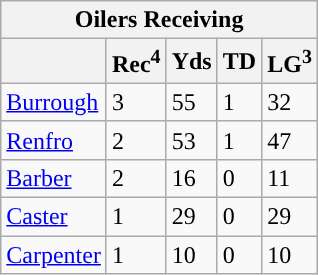<table class="wikitable">
<tr>
<th colspan="5">Oilers Receiving</th>
</tr>
<tr>
<th></th>
<th>Rec<sup>4</sup></th>
<th>Yds</th>
<th>TD</th>
<th>LG<sup>3</sup></th>
</tr>
<tr>
<td><a href='#'>Burrough</a></td>
<td>3</td>
<td>55</td>
<td>1</td>
<td>32</td>
</tr>
<tr>
<td><a href='#'>Renfro</a></td>
<td>2</td>
<td>53</td>
<td>1</td>
<td>47</td>
</tr>
<tr>
<td><a href='#'>Barber</a></td>
<td>2</td>
<td>16</td>
<td>0</td>
<td>11</td>
</tr>
<tr>
<td><a href='#'>Caster</a></td>
<td>1</td>
<td>29</td>
<td>0</td>
<td>29</td>
</tr>
<tr>
<td><a href='#'>Carpenter</a></td>
<td>1</td>
<td>10</td>
<td>0</td>
<td>10</td>
</tr>
</table>
